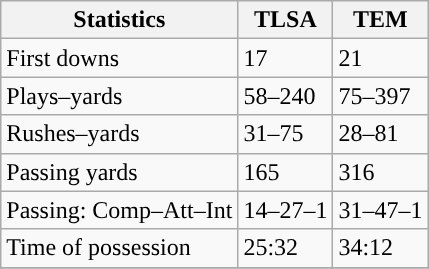<table class="wikitable" style="float: left;">
<tr>
<th>Statistics</th>
<th>TLSA</th>
<th>TEM</th>
</tr>
<tr>
<td>First downs</td>
<td>17</td>
<td>21</td>
</tr>
<tr>
<td>Plays–yards</td>
<td>58–240</td>
<td>75–397</td>
</tr>
<tr>
<td>Rushes–yards</td>
<td>31–75</td>
<td>28–81</td>
</tr>
<tr>
<td>Passing yards</td>
<td>165</td>
<td>316</td>
</tr>
<tr>
<td>Passing: Comp–Att–Int</td>
<td>14–27–1</td>
<td>31–47–1</td>
</tr>
<tr>
<td>Time of possession</td>
<td>25:32</td>
<td>34:12</td>
</tr>
<tr>
</tr>
</table>
